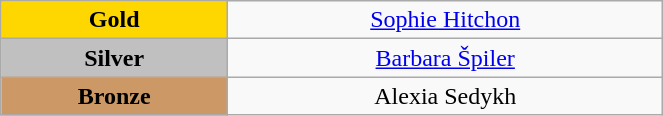<table class="wikitable" style="text-align:center; " width="35%">
<tr>
<td bgcolor="gold"><strong>Gold</strong></td>
<td><a href='#'>Sophie Hitchon</a><br>  <small><em></em></small></td>
</tr>
<tr>
<td bgcolor="silver"><strong>Silver</strong></td>
<td><a href='#'>Barbara Špiler</a><br>  <small><em></em></small></td>
</tr>
<tr>
<td bgcolor="CC9966"><strong>Bronze</strong></td>
<td>Alexia Sedykh<br>  <small><em></em></small></td>
</tr>
</table>
